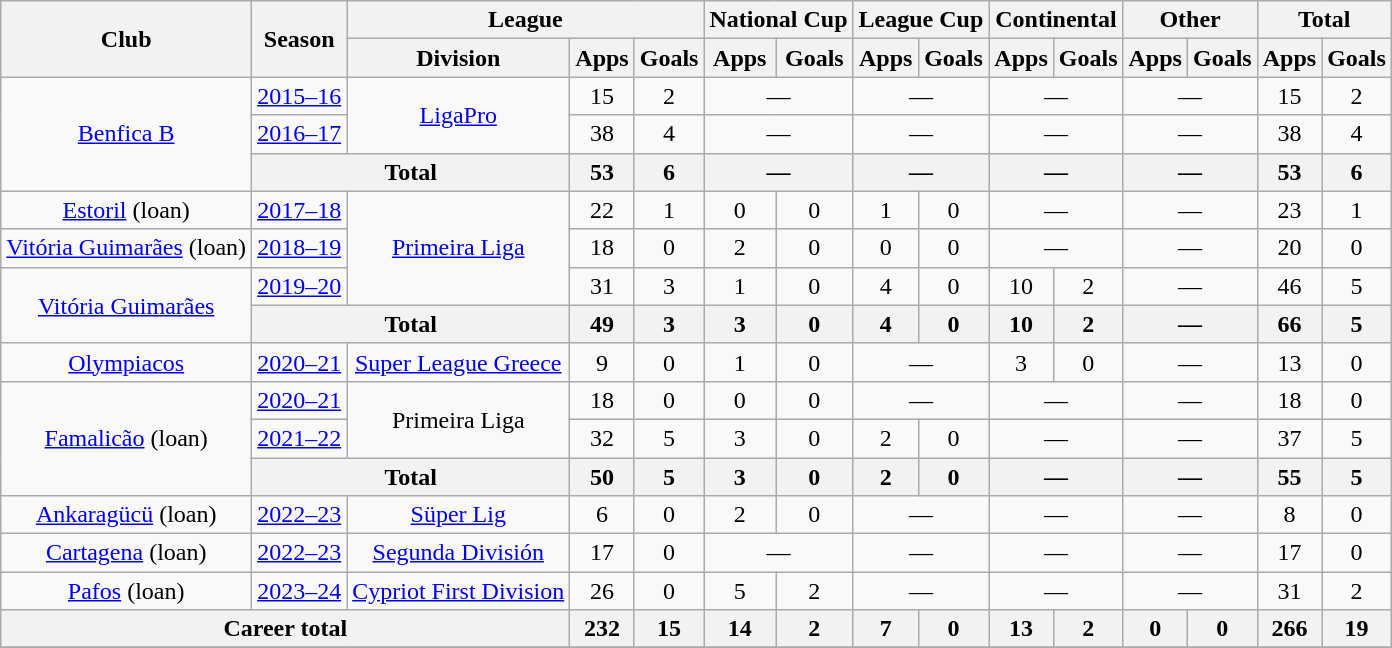<table class="wikitable" style="text-align: center;">
<tr>
<th rowspan=2>Club</th>
<th rowspan=2>Season</th>
<th colspan=3>League</th>
<th colspan=2>National Cup</th>
<th colspan=2>League Cup</th>
<th colspan=2>Continental</th>
<th colspan=2>Other</th>
<th colspan=2>Total</th>
</tr>
<tr>
<th>Division</th>
<th>Apps</th>
<th>Goals</th>
<th>Apps</th>
<th>Goals</th>
<th>Apps</th>
<th>Goals</th>
<th>Apps</th>
<th>Goals</th>
<th>Apps</th>
<th>Goals</th>
<th>Apps</th>
<th>Goals</th>
</tr>
<tr>
<td rowspan="3"><a href='#'>Benfica B</a></td>
<td><a href='#'>2015–16</a></td>
<td rowspan="2"><a href='#'>LigaPro</a></td>
<td>15</td>
<td>2</td>
<td colspan="2">—</td>
<td colspan="2">—</td>
<td colspan="2">—</td>
<td colspan="2">—</td>
<td>15</td>
<td>2</td>
</tr>
<tr>
<td><a href='#'>2016–17</a></td>
<td>38</td>
<td>4</td>
<td colspan="2">—</td>
<td colspan="2">—</td>
<td colspan="2">—</td>
<td colspan="2">—</td>
<td>38</td>
<td>4</td>
</tr>
<tr>
<th colspan="2">Total</th>
<th>53</th>
<th>6</th>
<th colspan="2">—</th>
<th colspan="2">—</th>
<th colspan="2">—</th>
<th colspan="2">—</th>
<th>53</th>
<th>6</th>
</tr>
<tr>
<td><a href='#'>Estoril</a> (loan)</td>
<td><a href='#'>2017–18</a></td>
<td rowspan="3"><a href='#'>Primeira Liga</a></td>
<td>22</td>
<td>1</td>
<td>0</td>
<td>0</td>
<td>1</td>
<td>0</td>
<td colspan="2">—</td>
<td colspan="2">—</td>
<td>23</td>
<td>1</td>
</tr>
<tr>
<td><a href='#'>Vitória Guimarães</a> (loan)</td>
<td><a href='#'>2018–19</a></td>
<td>18</td>
<td>0</td>
<td>2</td>
<td>0</td>
<td>0</td>
<td>0</td>
<td colspan="2">—</td>
<td colspan="2">—</td>
<td>20</td>
<td>0</td>
</tr>
<tr>
<td rowspan="2"><a href='#'>Vitória Guimarães</a></td>
<td><a href='#'>2019–20</a></td>
<td>31</td>
<td>3</td>
<td>1</td>
<td>0</td>
<td>4</td>
<td>0</td>
<td>10</td>
<td>2</td>
<td colspan="2">—</td>
<td>46</td>
<td>5</td>
</tr>
<tr>
<th colspan="2">Total</th>
<th>49</th>
<th>3</th>
<th>3</th>
<th>0</th>
<th>4</th>
<th>0</th>
<th>10</th>
<th>2</th>
<th colspan="2">—</th>
<th>66</th>
<th>5</th>
</tr>
<tr>
<td><a href='#'>Olympiacos</a></td>
<td><a href='#'>2020–21</a></td>
<td><a href='#'>Super League Greece</a></td>
<td>9</td>
<td>0</td>
<td>1</td>
<td>0</td>
<td colspan="2">—</td>
<td>3</td>
<td>0</td>
<td colspan="2">—</td>
<td>13</td>
<td>0</td>
</tr>
<tr>
<td rowspan="3"><a href='#'>Famalicão</a> (loan)</td>
<td><a href='#'>2020–21</a></td>
<td rowspan="2">Primeira Liga</td>
<td>18</td>
<td>0</td>
<td>0</td>
<td>0</td>
<td colspan="2">—</td>
<td colspan="2">—</td>
<td colspan="2">—</td>
<td>18</td>
<td>0</td>
</tr>
<tr>
<td><a href='#'>2021–22</a></td>
<td>32</td>
<td>5</td>
<td>3</td>
<td>0</td>
<td>2</td>
<td>0</td>
<td colspan="2">—</td>
<td colspan="2">—</td>
<td>37</td>
<td>5</td>
</tr>
<tr>
<th colspan="2">Total</th>
<th>50</th>
<th>5</th>
<th>3</th>
<th>0</th>
<th>2</th>
<th>0</th>
<th colspan="2">—</th>
<th colspan="2">—</th>
<th>55</th>
<th>5</th>
</tr>
<tr>
<td><a href='#'>Ankaragücü</a> (loan)</td>
<td><a href='#'>2022–23</a></td>
<td><a href='#'>Süper Lig</a></td>
<td>6</td>
<td>0</td>
<td>2</td>
<td>0</td>
<td colspan="2">—</td>
<td colspan="2">—</td>
<td colspan="2">—</td>
<td>8</td>
<td>0</td>
</tr>
<tr>
<td><a href='#'>Cartagena</a> (loan)</td>
<td><a href='#'>2022–23</a></td>
<td><a href='#'>Segunda División</a></td>
<td>17</td>
<td>0</td>
<td colspan="2">—</td>
<td colspan="2">—</td>
<td colspan="2">—</td>
<td colspan="2">—</td>
<td>17</td>
<td>0</td>
</tr>
<tr>
<td><a href='#'>Pafos</a> (loan)</td>
<td><a href='#'>2023–24</a></td>
<td><a href='#'>Cypriot First Division</a></td>
<td>26</td>
<td>0</td>
<td>5</td>
<td>2</td>
<td colspan="2">—</td>
<td colspan="2">—</td>
<td colspan="2">—</td>
<td>31</td>
<td>2</td>
</tr>
<tr>
<th colspan="3">Career total</th>
<th>232</th>
<th>15</th>
<th>14</th>
<th>2</th>
<th>7</th>
<th>0</th>
<th>13</th>
<th>2</th>
<th>0</th>
<th>0</th>
<th>266</th>
<th>19</th>
</tr>
<tr>
</tr>
</table>
